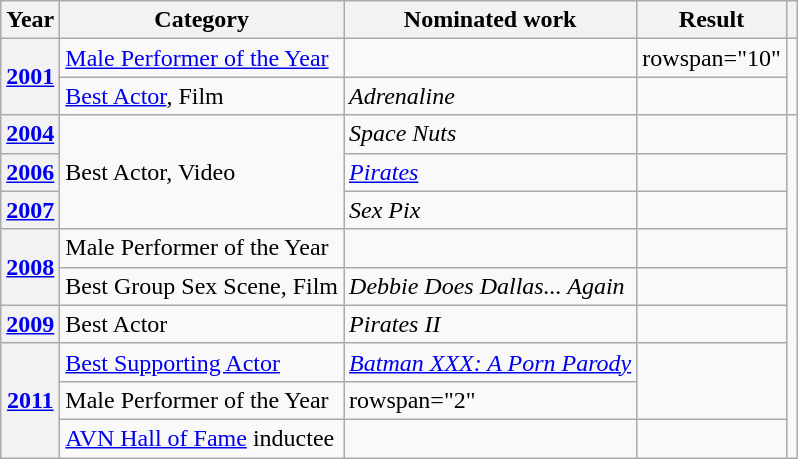<table class="wikitable">
<tr>
<th>Year</th>
<th>Category</th>
<th>Nominated work</th>
<th>Result</th>
<th></th>
</tr>
<tr>
<th rowspan="2"><a href='#'>2001</a></th>
<td><a href='#'>Male Performer of the Year</a></td>
<td></td>
<td>rowspan="10" </td>
<td rowspan="2"></td>
</tr>
<tr>
<td><a href='#'>Best Actor</a>, Film</td>
<td><em>Adrenaline</em></td>
</tr>
<tr>
<th scope="row"><a href='#'>2004</a></th>
<td rowspan="3">Best Actor, Video</td>
<td><em>Space Nuts</em></td>
<td></td>
</tr>
<tr>
<th scope="row"><a href='#'>2006</a></th>
<td><em><a href='#'>Pirates</a></em></td>
<td></td>
</tr>
<tr>
<th scope="row"><a href='#'>2007</a></th>
<td><em>Sex Pix</em></td>
<td></td>
</tr>
<tr>
<th rowspan="2"><a href='#'>2008</a></th>
<td>Male Performer of the Year</td>
<td></td>
<td></td>
</tr>
<tr>
<td>Best Group Sex Scene, Film</td>
<td><em>Debbie Does Dallas... Again</em></td>
<td></td>
</tr>
<tr>
<th scope="row"><a href='#'>2009</a></th>
<td>Best Actor</td>
<td><em>Pirates II</em></td>
<td></td>
</tr>
<tr>
<th rowspan="3"><a href='#'>2011</a></th>
<td><a href='#'>Best Supporting Actor</a></td>
<td><em><a href='#'>Batman XXX: A Porn Parody</a></em></td>
<td rowspan="2"></td>
</tr>
<tr>
<td>Male Performer of the Year</td>
<td>rowspan="2" </td>
</tr>
<tr>
<td><a href='#'>AVN Hall of Fame</a> inductee</td>
<td></td>
<td></td>
</tr>
</table>
